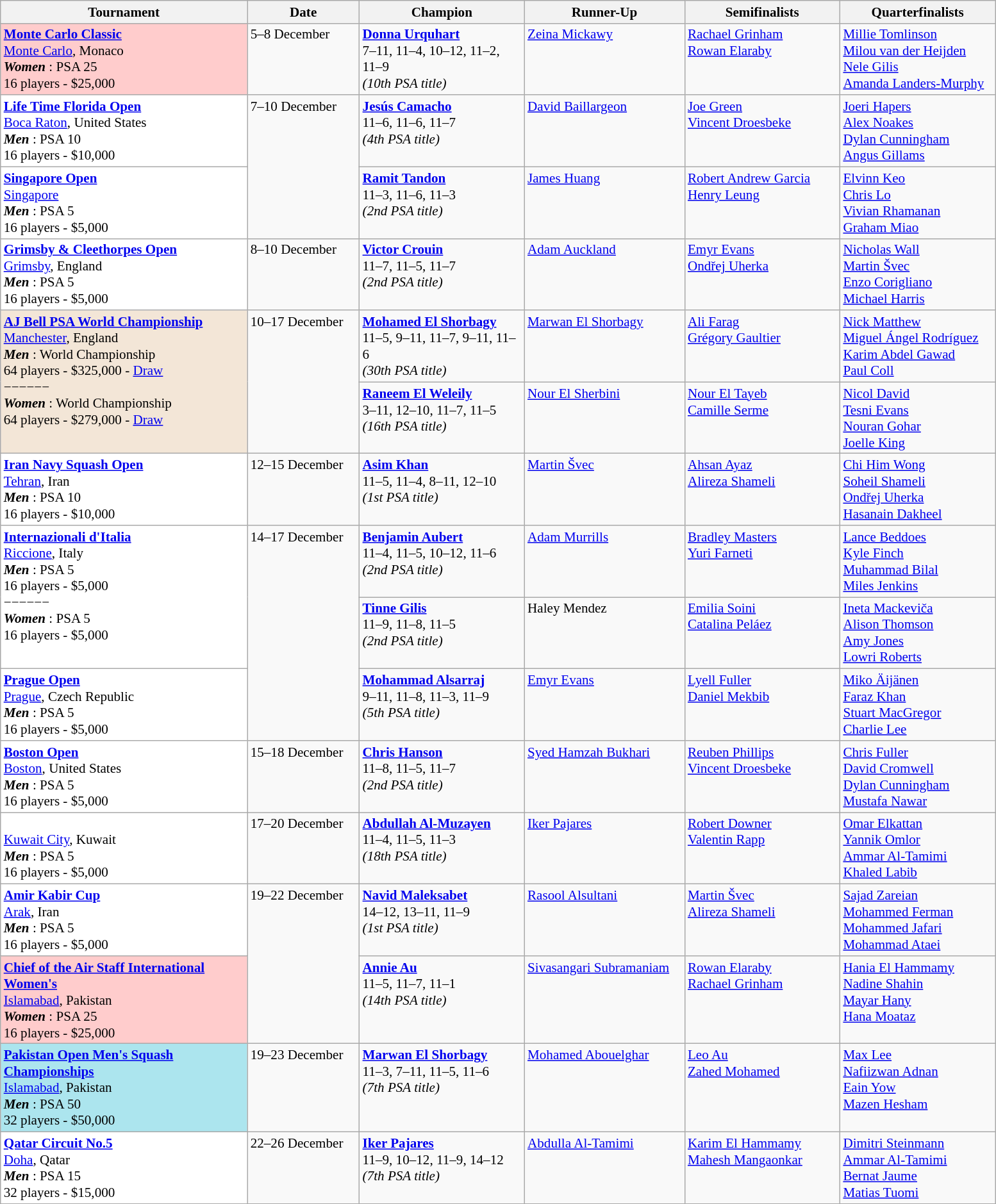<table class="wikitable" style="font-size:88%">
<tr>
<th width=250>Tournament</th>
<th width=110>Date</th>
<th width=165>Champion</th>
<th width=160>Runner-Up</th>
<th width=155>Semifinalists</th>
<th width=155>Quarterfinalists</th>
</tr>
<tr valign=top>
<td style="background:#ffcccc;"><strong><a href='#'>Monte Carlo Classic</a></strong><br> <a href='#'>Monte Carlo</a>, Monaco<br><strong> <em>Women</em> </strong>: PSA 25<br>16 players - $25,000</td>
<td>5–8 December</td>
<td> <strong><a href='#'>Donna Urquhart</a></strong><br>7–11, 11–4, 10–12, 11–2, 11–9<br><em>(10th PSA title)</em></td>
<td> <a href='#'>Zeina Mickawy</a></td>
<td> <a href='#'>Rachael Grinham</a><br> <a href='#'>Rowan Elaraby</a></td>
<td> <a href='#'>Millie Tomlinson</a><br> <a href='#'>Milou van der Heijden</a><br> <a href='#'>Nele Gilis</a><br> <a href='#'>Amanda Landers-Murphy</a></td>
</tr>
<tr valign=top>
<td style="background:#fff;"><strong><a href='#'>Life Time Florida Open</a></strong><br> <a href='#'>Boca Raton</a>, United States<br><strong> <em>Men</em> </strong>: PSA 10<br>16 players - $10,000</td>
<td rowspan=2>7–10 December</td>
<td> <strong><a href='#'>Jesús Camacho</a></strong><br>11–6, 11–6, 11–7<br><em>(4th PSA title)</em></td>
<td> <a href='#'>David Baillargeon</a></td>
<td> <a href='#'>Joe Green</a><br> <a href='#'>Vincent Droesbeke</a></td>
<td> <a href='#'>Joeri Hapers</a><br> <a href='#'>Alex Noakes</a><br> <a href='#'>Dylan Cunningham</a><br> <a href='#'>Angus Gillams</a></td>
</tr>
<tr valign=top>
<td style="background:#fff;"><strong><a href='#'>Singapore Open</a></strong><br> <a href='#'>Singapore</a><br><strong> <em>Men</em> </strong>: PSA 5<br>16 players - $5,000</td>
<td> <strong><a href='#'>Ramit Tandon</a></strong><br>11–3, 11–6, 11–3<br><em>(2nd PSA title)</em></td>
<td> <a href='#'>James Huang</a></td>
<td> <a href='#'>Robert Andrew Garcia</a><br> <a href='#'>Henry Leung</a></td>
<td> <a href='#'>Elvinn Keo</a><br> <a href='#'>Chris Lo</a><br> <a href='#'>Vivian Rhamanan</a><br> <a href='#'>Graham Miao</a></td>
</tr>
<tr valign=top>
<td style="background:#fff;"><strong><a href='#'> Grimsby & Cleethorpes Open</a></strong><br> <a href='#'>Grimsby</a>, England<br><strong> <em>Men</em> </strong>: PSA 5<br>16 players - $5,000</td>
<td>8–10 December</td>
<td> <strong><a href='#'>Victor Crouin</a></strong><br>11–7, 11–5, 11–7<br><em>(2nd PSA title)</em></td>
<td> <a href='#'>Adam Auckland</a></td>
<td> <a href='#'>Emyr Evans</a><br> <a href='#'>Ondřej Uherka</a></td>
<td> <a href='#'>Nicholas Wall</a><br> <a href='#'>Martin Švec</a><br> <a href='#'>Enzo Corigliano</a><br> <a href='#'>Michael Harris</a></td>
</tr>
<tr valign=top>
<td rowspan=2 style="background:#F3E6D7;"><strong><a href='#'>AJ Bell PSA World Championship</a></strong><br> <a href='#'>Manchester</a>, England<br><strong> <em>Men</em> </strong>: World Championship<br>64 players - $325,000 - <a href='#'>Draw</a><br>−−−−−−<br><strong> <em>Women</em> </strong>: World Championship<br>64 players - $279,000 - <a href='#'>Draw</a></td>
<td rowspan=2>10–17 December</td>
<td> <strong><a href='#'>Mohamed El Shorbagy</a></strong><br>11–5, 9–11, 11–7, 9–11, 11–6<br><em>(30th PSA title)</em></td>
<td> <a href='#'>Marwan El Shorbagy</a></td>
<td> <a href='#'>Ali Farag</a><br> <a href='#'>Grégory Gaultier</a></td>
<td> <a href='#'>Nick Matthew</a><br> <a href='#'>Miguel Ángel Rodríguez</a><br> <a href='#'>Karim Abdel Gawad</a><br> <a href='#'>Paul Coll</a></td>
</tr>
<tr valign=top>
<td> <strong><a href='#'>Raneem El Weleily</a></strong><br>3–11, 12–10, 11–7, 11–5<br><em>(16th PSA title)</em></td>
<td> <a href='#'>Nour El Sherbini</a></td>
<td> <a href='#'>Nour El Tayeb</a><br> <a href='#'>Camille Serme</a></td>
<td> <a href='#'>Nicol David</a><br> <a href='#'>Tesni Evans</a><br> <a href='#'>Nouran Gohar</a><br> <a href='#'>Joelle King</a></td>
</tr>
<tr valign=top>
<td style="background:#fff;"><strong><a href='#'>Iran Navy Squash Open</a></strong><br> <a href='#'>Tehran</a>, Iran<br><strong> <em>Men</em> </strong>: PSA 10<br>16 players - $10,000</td>
<td>12–15 December</td>
<td> <strong><a href='#'>Asim Khan</a></strong><br>11–5, 11–4, 8–11, 12–10<br><em>(1st PSA title)</em></td>
<td> <a href='#'>Martin Švec</a></td>
<td> <a href='#'>Ahsan Ayaz</a><br> <a href='#'>Alireza Shameli</a></td>
<td> <a href='#'>Chi Him Wong</a><br> <a href='#'>Soheil Shameli</a><br> <a href='#'>Ondřej Uherka</a><br> <a href='#'>Hasanain Dakheel</a></td>
</tr>
<tr valign=top>
<td rowspan=2 style="background:#fff;"><strong><a href='#'>Internazionali d'Italia</a></strong><br> <a href='#'>Riccione</a>, Italy<br><strong> <em>Men</em> </strong>: PSA 5<br>16 players - $5,000<br>−−−−−−<br><strong> <em>Women</em> </strong>: PSA 5<br>16 players - $5,000</td>
<td rowspan=3>14–17 December</td>
<td> <strong><a href='#'>Benjamin Aubert</a></strong><br>11–4, 11–5, 10–12, 11–6<br><em>(2nd PSA title)</em></td>
<td> <a href='#'>Adam Murrills</a></td>
<td> <a href='#'>Bradley Masters</a><br> <a href='#'>Yuri Farneti</a></td>
<td> <a href='#'>Lance Beddoes</a><br> <a href='#'>Kyle Finch</a><br> <a href='#'>Muhammad Bilal</a><br> <a href='#'>Miles Jenkins</a></td>
</tr>
<tr valign=top>
<td> <strong><a href='#'>Tinne Gilis</a></strong><br>11–9, 11–8, 11–5<br><em>(2nd PSA title)</em></td>
<td> Haley Mendez</td>
<td> <a href='#'>Emilia Soini</a><br> <a href='#'>Catalina Peláez</a></td>
<td> <a href='#'>Ineta Mackeviča</a><br> <a href='#'>Alison Thomson</a><br> <a href='#'>Amy Jones</a><br> <a href='#'>Lowri Roberts</a></td>
</tr>
<tr valign=top>
<td style="background:#fff;"><strong><a href='#'>Prague Open</a></strong><br> <a href='#'>Prague</a>, Czech Republic<br><strong> <em>Men</em> </strong>: PSA 5<br>16 players - $5,000</td>
<td> <strong><a href='#'>Mohammad Alsarraj</a></strong><br>9–11, 11–8, 11–3, 11–9<br><em>(5th PSA title)</em></td>
<td> <a href='#'>Emyr Evans</a></td>
<td> <a href='#'>Lyell Fuller</a><br> <a href='#'>Daniel Mekbib</a></td>
<td> <a href='#'>Miko Äijänen</a><br> <a href='#'>Faraz Khan</a><br> <a href='#'>Stuart MacGregor</a><br> <a href='#'>Charlie Lee</a></td>
</tr>
<tr valign=top>
<td style="background:#fff;"><strong><a href='#'>Boston Open</a></strong><br> <a href='#'>Boston</a>, United States<br><strong> <em>Men</em> </strong>: PSA 5<br>16 players - $5,000</td>
<td>15–18 December</td>
<td> <strong><a href='#'>Chris Hanson</a></strong><br>11–8, 11–5, 11–7<br><em>(2nd PSA title)</em></td>
<td> <a href='#'>Syed Hamzah Bukhari</a></td>
<td> <a href='#'>Reuben Phillips</a><br> <a href='#'>Vincent Droesbeke</a></td>
<td> <a href='#'>Chris Fuller</a><br> <a href='#'>David Cromwell</a><br> <a href='#'>Dylan Cunningham</a><br> <a href='#'>Mustafa Nawar</a></td>
</tr>
<tr valign=top>
<td style="background:#fff;"><strong><a href='#'></a></strong><br> <a href='#'>Kuwait City</a>, Kuwait<br><strong> <em>Men</em> </strong>: PSA 5<br>16 players - $5,000</td>
<td>17–20 December</td>
<td> <strong><a href='#'>Abdullah Al-Muzayen</a></strong><br>11–4, 11–5, 11–3<br><em>(18th PSA title)</em></td>
<td> <a href='#'>Iker Pajares</a></td>
<td> <a href='#'>Robert Downer</a><br> <a href='#'>Valentin Rapp</a></td>
<td> <a href='#'>Omar Elkattan</a><br> <a href='#'>Yannik Omlor</a><br> <a href='#'>Ammar Al-Tamimi</a><br> <a href='#'>Khaled Labib</a></td>
</tr>
<tr valign=top>
<td style="background:#fff;"><strong><a href='#'>Amir Kabir Cup</a></strong><br> <a href='#'>Arak</a>, Iran<br><strong> <em>Men</em> </strong>: PSA 5<br>16 players - $5,000</td>
<td rowspan=2>19–22 December</td>
<td> <strong><a href='#'>Navid Maleksabet</a></strong><br>14–12, 13–11, 11–9<br><em>(1st PSA title)</em></td>
<td> <a href='#'>Rasool Alsultani</a></td>
<td> <a href='#'>Martin Švec</a><br> <a href='#'>Alireza Shameli</a></td>
<td> <a href='#'>Sajad Zareian</a><br> <a href='#'>Mohammed Ferman</a><br> <a href='#'>Mohammed Jafari</a><br> <a href='#'>Mohammad Ataei</a></td>
</tr>
<tr valign=top>
<td style="background:#ffcccc;"><strong><a href='#'>Chief of the Air Staff International Women's</a></strong><br> <a href='#'>Islamabad</a>, Pakistan<br><strong> <em>Women</em> </strong>: PSA 25<br>16 players - $25,000</td>
<td> <strong><a href='#'>Annie Au</a></strong><br>11–5, 11–7, 11–1<br><em>(14th PSA title)</em></td>
<td> <a href='#'>Sivasangari Subramaniam</a></td>
<td> <a href='#'>Rowan Elaraby</a><br> <a href='#'>Rachael Grinham</a></td>
<td> <a href='#'>Hania El Hammamy</a><br> <a href='#'>Nadine Shahin</a><br> <a href='#'>Mayar Hany</a><br> <a href='#'>Hana Moataz</a></td>
</tr>
<tr valign=top>
<td style="background:#ACE5EE;"><strong><a href='#'>Pakistan Open Men's Squash Championships</a></strong><br> <a href='#'>Islamabad</a>, Pakistan<br><strong> <em>Men</em> </strong>: PSA 50<br>32 players - $50,000</td>
<td>19–23 December</td>
<td> <strong><a href='#'>Marwan El Shorbagy</a></strong><br>11–3, 7–11, 11–5, 11–6<br><em>(7th PSA title)</em></td>
<td> <a href='#'>Mohamed Abouelghar</a></td>
<td> <a href='#'>Leo Au</a><br> <a href='#'>Zahed Mohamed</a></td>
<td> <a href='#'>Max Lee</a><br> <a href='#'>Nafiizwan Adnan</a><br> <a href='#'>Eain Yow</a><br> <a href='#'>Mazen Hesham</a></td>
</tr>
<tr valign=top>
<td style="background:#fff;"><strong><a href='#'>Qatar Circuit No.5</a></strong><br> <a href='#'>Doha</a>, Qatar<br><strong> <em>Men</em> </strong>: PSA 15<br>32 players - $15,000</td>
<td>22–26 December</td>
<td> <strong><a href='#'>Iker Pajares</a></strong><br>11–9, 10–12, 11–9, 14–12<br><em>(7th PSA title)</em></td>
<td> <a href='#'>Abdulla Al-Tamimi</a></td>
<td> <a href='#'>Karim El Hammamy</a><br> <a href='#'>Mahesh Mangaonkar</a></td>
<td> <a href='#'>Dimitri Steinmann</a><br> <a href='#'>Ammar Al-Tamimi</a><br> <a href='#'>Bernat Jaume</a><br> <a href='#'>Matias Tuomi</a></td>
</tr>
</table>
